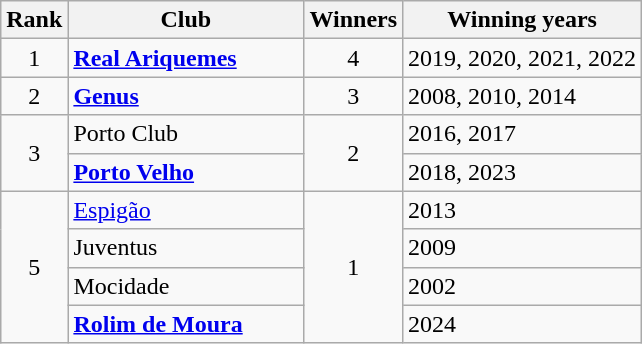<table class="wikitable sortable">
<tr>
<th>Rank</th>
<th style="width:150px">Club</th>
<th>Winners</th>
<th>Winning years</th>
</tr>
<tr>
<td align=center>1</td>
<td><strong><a href='#'>Real Ariquemes</a></strong></td>
<td align=center>4</td>
<td>2019, 2020, 2021, 2022</td>
</tr>
<tr>
<td align=center>2</td>
<td><strong><a href='#'>Genus</a></strong></td>
<td align=center>3</td>
<td>2008, 2010, 2014</td>
</tr>
<tr>
<td rowspan=2 align=center>3</td>
<td>Porto Club</td>
<td rowspan=2 align=center>2</td>
<td>2016, 2017</td>
</tr>
<tr>
<td><strong><a href='#'>Porto Velho</a></strong></td>
<td>2018, 2023</td>
</tr>
<tr>
<td rowspan=4 align=center>5</td>
<td><a href='#'>Espigão</a></td>
<td rowspan=4 align=center>1</td>
<td>2013</td>
</tr>
<tr>
<td>Juventus</td>
<td>2009</td>
</tr>
<tr>
<td>Mocidade</td>
<td>2002</td>
</tr>
<tr>
<td><strong><a href='#'>Rolim de Moura</a></strong></td>
<td>2024</td>
</tr>
</table>
